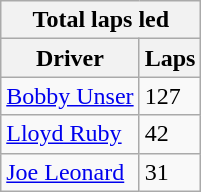<table class="wikitable">
<tr>
<th colspan=2>Total laps led</th>
</tr>
<tr>
<th>Driver</th>
<th>Laps</th>
</tr>
<tr>
<td><a href='#'>Bobby Unser</a></td>
<td>127</td>
</tr>
<tr>
<td><a href='#'>Lloyd Ruby</a></td>
<td>42</td>
</tr>
<tr>
<td><a href='#'>Joe Leonard</a></td>
<td>31</td>
</tr>
</table>
